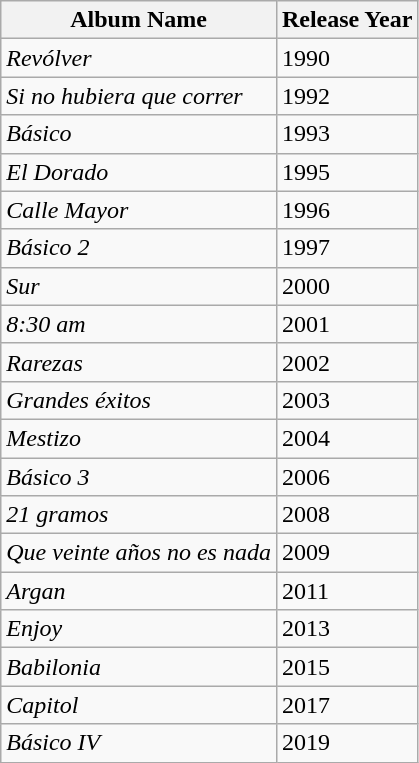<table class="wikitable">
<tr>
<th>Album Name</th>
<th>Release Year</th>
</tr>
<tr>
<td><em>Revólver</em></td>
<td>1990</td>
</tr>
<tr>
<td><em>Si no hubiera que correr</em></td>
<td>1992</td>
</tr>
<tr>
<td><em>Básico</em></td>
<td>1993</td>
</tr>
<tr>
<td><em>El Dorado</em></td>
<td>1995</td>
</tr>
<tr>
<td><em>Calle Mayor</em></td>
<td>1996</td>
</tr>
<tr>
<td><em>Básico 2</em></td>
<td>1997</td>
</tr>
<tr>
<td><em>Sur</em></td>
<td>2000</td>
</tr>
<tr>
<td><em>8:30 am</em></td>
<td>2001</td>
</tr>
<tr>
<td><em>Rarezas</em></td>
<td>2002</td>
</tr>
<tr>
<td><em>Grandes éxitos</em></td>
<td>2003</td>
</tr>
<tr>
<td><em>Mestizo</em></td>
<td>2004</td>
</tr>
<tr>
<td><em>Básico 3</em></td>
<td>2006</td>
</tr>
<tr>
<td><em>21 gramos</em></td>
<td>2008</td>
</tr>
<tr>
<td><em>Que veinte años no es nada</em></td>
<td>2009</td>
</tr>
<tr>
<td><em>Argan</em></td>
<td>2011</td>
</tr>
<tr>
<td><em>Enjoy</em></td>
<td>2013</td>
</tr>
<tr>
<td><em>Babilonia</em></td>
<td>2015</td>
</tr>
<tr>
<td><em>Capitol</em></td>
<td>2017</td>
</tr>
<tr>
<td><em>Básico IV</em></td>
<td>2019</td>
</tr>
</table>
